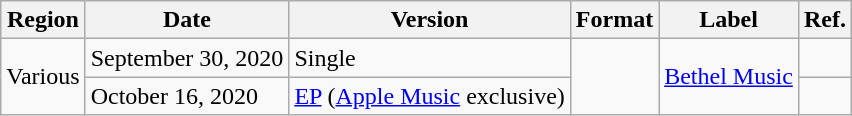<table class="wikitable plainrowheaders">
<tr>
<th scope="col">Region</th>
<th scope="col">Date</th>
<th scope="col">Version</th>
<th scope="col">Format</th>
<th scope="col">Label</th>
<th scope="col">Ref.</th>
</tr>
<tr>
<td rowspan="2">Various</td>
<td>September 30, 2020</td>
<td>Single</td>
<td rowspan="2"></td>
<td rowspan="2"><a href='#'>Bethel Music</a></td>
<td></td>
</tr>
<tr>
<td>October 16, 2020</td>
<td><a href='#'>EP</a> (<a href='#'>Apple Music</a> exclusive)</td>
<td></td>
</tr>
</table>
